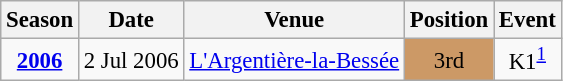<table class="wikitable" style="text-align:center; font-size:95%;">
<tr>
<th>Season</th>
<th>Date</th>
<th>Venue</th>
<th>Position</th>
<th>Event</th>
</tr>
<tr>
<td><strong><a href='#'>2006</a></strong></td>
<td align=right>2 Jul 2006</td>
<td align=left><a href='#'>L'Argentière-la-Bessée</a></td>
<td bgcolor=cc9966>3rd</td>
<td>K1<sup><a href='#'>1</a></sup></td>
</tr>
</table>
